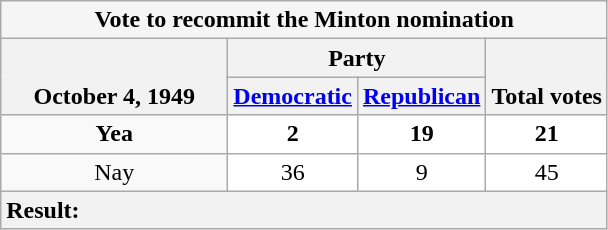<table class="wikitable" style="text-align:center">
<tr>
<th colspan=4 style="background:#f5f5f5">Vote to recommit the Minton nomination</th>
</tr>
<tr style="vertical-align:bottom;">
<th rowspan=2 style="width: 9em;">October 4, 1949</th>
<th colspan=2>Party</th>
<th rowspan=2>Total votes</th>
</tr>
<tr style="vertical-align:bottom;">
<th><a href='#'>Democratic</a></th>
<th><a href='#'>Republican</a></th>
</tr>
<tr>
<td><strong>Yea</strong></td>
<td style="background:#ffffff"><strong>2</strong></td>
<td style="background:#ffffff"><strong>19</strong></td>
<td style="background:#ffffff"><strong>21</strong></td>
</tr>
<tr>
<td>Nay</td>
<td style="background:#ffffff">36</td>
<td style="background:#ffffff">9</td>
<td style="background:#ffffff">45</td>
</tr>
<tr>
<th colspan=5 style="text-align:left;">Result: </th>
</tr>
</table>
